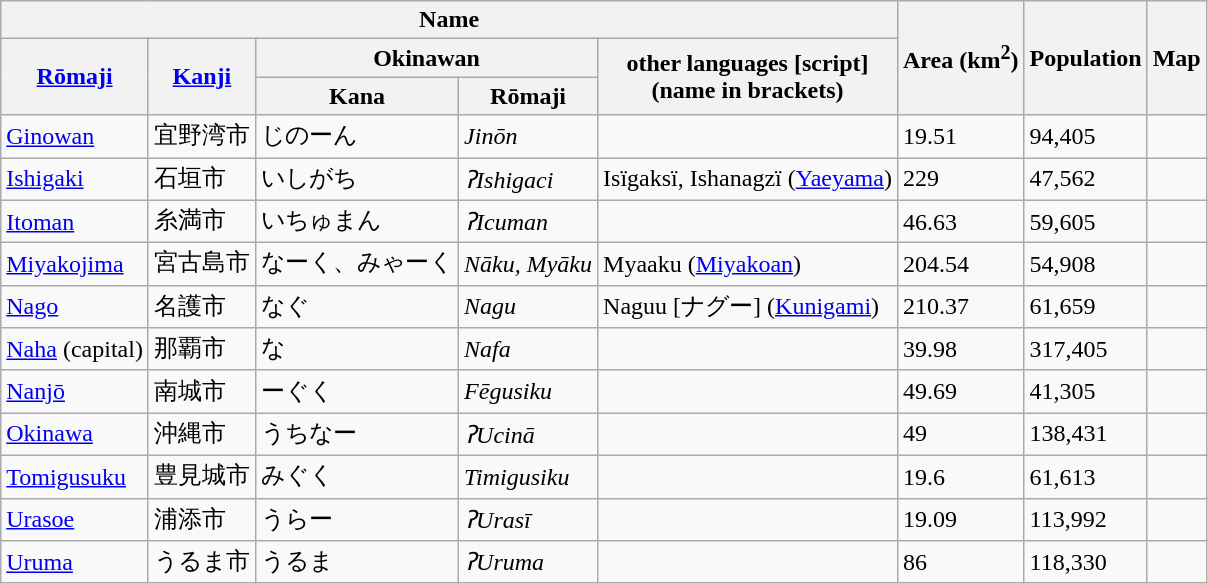<table class="wikitable sortable">
<tr>
<th colspan="5">Name</th>
<th rowspan="3">Area (km<sup>2</sup>)</th>
<th rowspan="3">Population</th>
<th rowspan="3">Map</th>
</tr>
<tr>
<th rowspan="2"><a href='#'>Rōmaji</a></th>
<th rowspan="2"><a href='#'>Kanji</a></th>
<th colspan="2">Okinawan</th>
<th rowspan="2">other languages [script]<br>(name in brackets)</th>
</tr>
<tr>
<th>Kana</th>
<th>Rōmaji</th>
</tr>
<tr>
<td> <a href='#'>Ginowan</a></td>
<td>宜野湾市</td>
<td>じのーん</td>
<td><em>Jinōn</em></td>
<td></td>
<td>19.51</td>
<td>94,405</td>
<td></td>
</tr>
<tr>
<td> <a href='#'>Ishigaki</a></td>
<td>石垣市</td>
<td>いしがち</td>
<td><em>ʔIshigaci</em></td>
<td>Isïgaksï, Ishanagzï (<a href='#'>Yaeyama</a>)</td>
<td>229</td>
<td>47,562</td>
<td></td>
</tr>
<tr>
<td> <a href='#'>Itoman</a></td>
<td>糸満市</td>
<td>いちゅまん</td>
<td><em>ʔIcuman</em></td>
<td></td>
<td>46.63</td>
<td>59,605</td>
<td></td>
</tr>
<tr>
<td> <a href='#'>Miyakojima</a></td>
<td>宮古島市</td>
<td>なーく、みゃーく</td>
<td><em>Nāku, Myāku</em></td>
<td>Myaaku (<a href='#'>Miyakoan</a>)</td>
<td>204.54</td>
<td>54,908</td>
<td></td>
</tr>
<tr>
<td> <a href='#'>Nago</a></td>
<td>名護市</td>
<td>なぐ</td>
<td><em>Nagu</em></td>
<td>Naguu [ナグー] (<a href='#'>Kunigami</a>)</td>
<td>210.37</td>
<td>61,659</td>
<td></td>
</tr>
<tr>
<td> <a href='#'>Naha</a> (capital)</td>
<td>那覇市</td>
<td>な</td>
<td><em>Nafa</em></td>
<td></td>
<td>39.98</td>
<td>317,405</td>
<td></td>
</tr>
<tr>
<td> <a href='#'>Nanjō</a></td>
<td>南城市</td>
<td>ーぐく</td>
<td><em>Fēgusiku</em></td>
<td></td>
<td>49.69</td>
<td>41,305</td>
<td></td>
</tr>
<tr>
<td> <a href='#'>Okinawa</a></td>
<td>沖縄市</td>
<td>うちなー</td>
<td><em>ʔUcinā</em></td>
<td></td>
<td>49</td>
<td>138,431</td>
<td></td>
</tr>
<tr>
<td> <a href='#'>Tomigusuku</a></td>
<td>豊見城市</td>
<td>みぐく</td>
<td><em>Timigusiku</em></td>
<td></td>
<td>19.6</td>
<td>61,613</td>
<td></td>
</tr>
<tr>
<td> <a href='#'>Urasoe</a></td>
<td>浦添市</td>
<td>うらー</td>
<td><em>ʔUrasī</em></td>
<td></td>
<td>19.09</td>
<td>113,992</td>
<td></td>
</tr>
<tr>
<td> <a href='#'>Uruma</a></td>
<td>うるま市</td>
<td>うるま</td>
<td><em>ʔUruma</em></td>
<td></td>
<td>86</td>
<td>118,330</td>
<td></td>
</tr>
</table>
